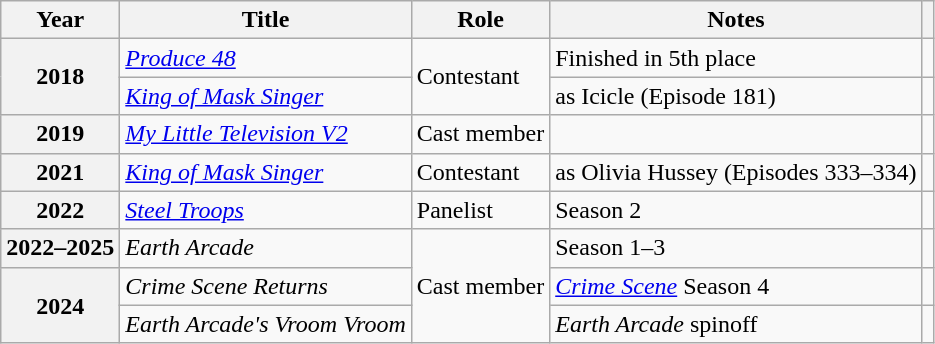<table class="wikitable plainrowheaders sortable">
<tr>
<th scope="col">Year</th>
<th scope="col">Title</th>
<th scope="col">Role</th>
<th scope="col">Notes</th>
<th scope="col" class="unsortable"></th>
</tr>
<tr>
<th scope="row"  rowspan="2">2018</th>
<td><em><a href='#'>Produce 48</a></em></td>
<td rowspan="2">Contestant</td>
<td>Finished in 5th place</td>
<td style="text-align:center"></td>
</tr>
<tr>
<td><em><a href='#'>King of Mask Singer</a></em></td>
<td>as Icicle (Episode 181)</td>
<td style="text-align:center"></td>
</tr>
<tr>
<th scope="row">2019</th>
<td><em><a href='#'>My Little Television V2</a></em></td>
<td>Cast member</td>
<td></td>
<td style="text-align:center"></td>
</tr>
<tr>
<th scope="row">2021</th>
<td><em><a href='#'>King of Mask Singer</a></em></td>
<td>Contestant</td>
<td>as Olivia Hussey (Episodes 333–334)</td>
<td style="text-align:center"></td>
</tr>
<tr>
<th scope="row">2022</th>
<td><em><a href='#'>Steel Troops</a></em></td>
<td>Panelist</td>
<td>Season 2</td>
<td style="text-align:center"></td>
</tr>
<tr>
<th scope="row">2022–2025</th>
<td><em>Earth Arcade</em></td>
<td rowspan="3">Cast member</td>
<td>Season 1–3</td>
<td style="text-align:center"></td>
</tr>
<tr>
<th scope="row" rowspan="2">2024</th>
<td><em>Crime Scene Returns</em></td>
<td><em><a href='#'>Crime Scene</a></em> Season 4</td>
<td style="text-align:center"></td>
</tr>
<tr>
<td><em>Earth Arcade's Vroom Vroom</em></td>
<td><em>Earth Arcade</em> spinoff</td>
<td style="text-align:center"></td>
</tr>
</table>
